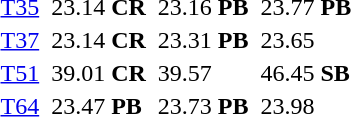<table>
<tr>
<td><a href='#'>T35</a></td>
<td></td>
<td>23.14 <strong>CR</strong></td>
<td></td>
<td>23.16 <strong>PB</strong></td>
<td></td>
<td>23.77 <strong>PB</strong></td>
</tr>
<tr>
<td><a href='#'>T37</a></td>
<td></td>
<td>23.14 <strong>CR</strong></td>
<td></td>
<td>23.31 <strong>PB</strong></td>
<td></td>
<td>23.65</td>
</tr>
<tr>
<td><a href='#'>T51</a></td>
<td></td>
<td>39.01 <strong>CR</strong></td>
<td></td>
<td>39.57</td>
<td></td>
<td>46.45 <strong>SB</strong></td>
</tr>
<tr>
<td><a href='#'>T64</a></td>
<td></td>
<td>23.47 <strong>PB</strong></td>
<td></td>
<td>23.73 <strong>PB</strong></td>
<td></td>
<td>23.98</td>
</tr>
</table>
